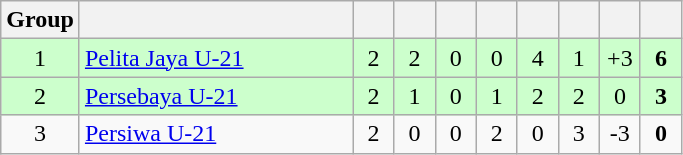<table class="wikitable" style="text-align: center;">
<tr>
<th width=20>Group</th>
<th style="width:175px;" abbr="Team"></th>
<th style="width:20px;" abbr="Played"></th>
<th style="width:20px;" abbr="Won"></th>
<th style="width:20px;" abbr="Drawn"></th>
<th style="width:20px;" abbr="Lost"></th>
<th style="width:20px;" abbr="Goals for"></th>
<th style="width:20px;" abbr="Goals against"></th>
<th style="width:20px;" abbr="Goal difference"></th>
<th style="width:20px;" abbr="Points"></th>
</tr>
<tr style="background:#cfc;">
<td>1</td>
<td align="left"><a href='#'>Pelita Jaya U-21</a></td>
<td>2</td>
<td>2</td>
<td>0</td>
<td>0</td>
<td>4</td>
<td>1</td>
<td>+3</td>
<td><strong>6</strong></td>
</tr>
<tr style="background:#cfc;">
<td>2</td>
<td align="left"><a href='#'>Persebaya U-21</a></td>
<td>2</td>
<td>1</td>
<td>0</td>
<td>1</td>
<td>2</td>
<td>2</td>
<td>0</td>
<td><strong>3</strong></td>
</tr>
<tr>
<td>3</td>
<td align="left"><a href='#'>Persiwa U-21</a></td>
<td>2</td>
<td>0</td>
<td>0</td>
<td>2</td>
<td>0</td>
<td>3</td>
<td>-3</td>
<td><strong>0</strong></td>
</tr>
</table>
